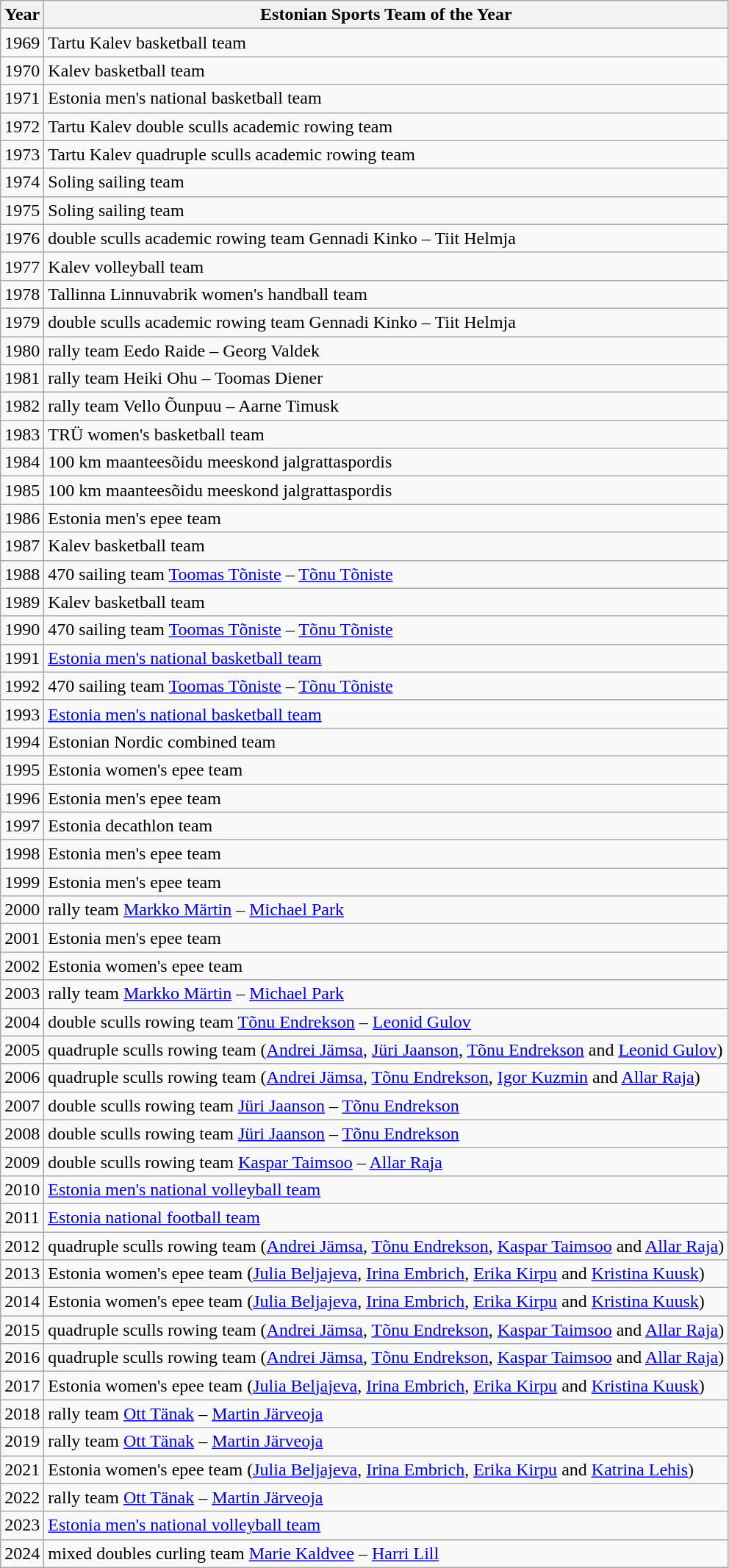<table class="wikitable">
<tr>
<th>Year</th>
<th>Estonian Sports Team of the Year</th>
</tr>
<tr>
<td align="center">1969</td>
<td>Tartu Kalev basketball team</td>
</tr>
<tr>
<td align="center">1970</td>
<td>Kalev basketball team</td>
</tr>
<tr>
<td align="center">1971</td>
<td>Estonia men's national basketball team</td>
</tr>
<tr>
<td align="center">1972</td>
<td>Tartu Kalev double sculls academic rowing team</td>
</tr>
<tr>
<td align="center">1973</td>
<td>Tartu Kalev quadruple sculls academic rowing team</td>
</tr>
<tr>
<td align="center">1974</td>
<td>Soling sailing team</td>
</tr>
<tr>
<td align="center">1975</td>
<td>Soling sailing team</td>
</tr>
<tr>
<td align="center">1976</td>
<td>double sculls academic rowing team Gennadi Kinko – Tiit Helmja</td>
</tr>
<tr>
<td align="center">1977</td>
<td>Kalev volleyball team</td>
</tr>
<tr>
<td align="center">1978</td>
<td>Tallinna Linnuvabrik women's handball team</td>
</tr>
<tr>
<td align="center">1979</td>
<td>double sculls academic rowing team Gennadi Kinko – Tiit Helmja</td>
</tr>
<tr>
<td align="center">1980</td>
<td>rally team Eedo Raide – Georg Valdek</td>
</tr>
<tr>
<td align="center">1981</td>
<td>rally team Heiki Ohu – Toomas Diener</td>
</tr>
<tr>
<td align="center">1982</td>
<td>rally team Vello Õunpuu – Aarne Timusk</td>
</tr>
<tr>
<td align="center">1983</td>
<td>TRÜ women's basketball team</td>
</tr>
<tr>
<td align="center">1984</td>
<td>100 km maanteesõidu meeskond jalgrattaspordis</td>
</tr>
<tr>
<td align="center">1985</td>
<td>100 km maanteesõidu meeskond jalgrattaspordis</td>
</tr>
<tr>
<td align="center">1986</td>
<td>Estonia men's epee team</td>
</tr>
<tr>
<td align="center">1987</td>
<td>Kalev basketball team</td>
</tr>
<tr>
<td align="center">1988</td>
<td>470 sailing team <a href='#'>Toomas Tõniste</a> – <a href='#'>Tõnu Tõniste</a></td>
</tr>
<tr>
<td align="center">1989</td>
<td>Kalev basketball team</td>
</tr>
<tr>
<td align="center">1990</td>
<td>470 sailing team <a href='#'>Toomas Tõniste</a> – <a href='#'>Tõnu Tõniste</a></td>
</tr>
<tr>
<td align="center">1991</td>
<td><a href='#'>Estonia men's national basketball team</a></td>
</tr>
<tr>
<td align="center">1992</td>
<td>470 sailing team <a href='#'>Toomas Tõniste</a> – <a href='#'>Tõnu Tõniste</a></td>
</tr>
<tr>
<td align="center">1993</td>
<td><a href='#'>Estonia men's national basketball team</a></td>
</tr>
<tr>
<td align="center">1994</td>
<td>Estonian Nordic combined team</td>
</tr>
<tr>
<td align="center">1995</td>
<td>Estonia women's epee team</td>
</tr>
<tr>
<td align="center">1996</td>
<td>Estonia men's epee team</td>
</tr>
<tr>
<td align="center">1997</td>
<td>Estonia decathlon team</td>
</tr>
<tr>
<td align="center">1998</td>
<td>Estonia men's epee team</td>
</tr>
<tr>
<td align="center">1999</td>
<td>Estonia men's epee team</td>
</tr>
<tr>
<td align="center">2000</td>
<td>rally team <a href='#'>Markko Märtin</a> – <a href='#'>Michael Park</a></td>
</tr>
<tr>
<td align="center">2001</td>
<td>Estonia men's epee team</td>
</tr>
<tr>
<td align="center">2002</td>
<td>Estonia women's epee team</td>
</tr>
<tr>
<td align="center">2003</td>
<td>rally team <a href='#'>Markko Märtin</a> – <a href='#'>Michael Park</a></td>
</tr>
<tr>
<td align="center">2004</td>
<td>double sculls rowing team <a href='#'>Tõnu Endrekson</a> – <a href='#'>Leonid Gulov</a></td>
</tr>
<tr>
<td align="center">2005</td>
<td>quadruple sculls rowing team (<a href='#'>Andrei Jämsa</a>, <a href='#'>Jüri Jaanson</a>, <a href='#'>Tõnu Endrekson</a> and <a href='#'>Leonid Gulov</a>)</td>
</tr>
<tr>
<td align="center">2006</td>
<td>quadruple sculls rowing team (<a href='#'>Andrei Jämsa</a>, <a href='#'>Tõnu Endrekson</a>, <a href='#'>Igor Kuzmin</a> and <a href='#'>Allar Raja</a>)</td>
</tr>
<tr>
<td align="center">2007</td>
<td>double sculls rowing team <a href='#'>Jüri Jaanson</a> – <a href='#'>Tõnu Endrekson</a></td>
</tr>
<tr>
<td align="center">2008</td>
<td>double sculls rowing team <a href='#'>Jüri Jaanson</a> – <a href='#'>Tõnu Endrekson</a></td>
</tr>
<tr>
<td align="center">2009</td>
<td>double sculls rowing team <a href='#'>Kaspar Taimsoo</a> – <a href='#'>Allar Raja</a></td>
</tr>
<tr>
<td align="center">2010</td>
<td><a href='#'>Estonia men's national volleyball team</a></td>
</tr>
<tr>
<td align="center">2011</td>
<td><a href='#'>Estonia national football team</a></td>
</tr>
<tr>
<td align="center">2012</td>
<td>quadruple sculls rowing team (<a href='#'>Andrei Jämsa</a>, <a href='#'>Tõnu Endrekson</a>, <a href='#'>Kaspar Taimsoo</a> and <a href='#'>Allar Raja</a>)</td>
</tr>
<tr>
<td align="center">2013</td>
<td>Estonia women's epee team (<a href='#'>Julia Beljajeva</a>, <a href='#'>Irina Embrich</a>, <a href='#'>Erika Kirpu</a> and <a href='#'>Kristina Kuusk</a>)</td>
</tr>
<tr>
<td align="center">2014</td>
<td>Estonia women's epee team (<a href='#'>Julia Beljajeva</a>, <a href='#'>Irina Embrich</a>, <a href='#'>Erika Kirpu</a> and <a href='#'>Kristina Kuusk</a>)</td>
</tr>
<tr>
<td align="center">2015</td>
<td>quadruple sculls rowing team (<a href='#'>Andrei Jämsa</a>, <a href='#'>Tõnu Endrekson</a>, <a href='#'>Kaspar Taimsoo</a> and <a href='#'>Allar Raja</a>)</td>
</tr>
<tr>
<td align="center">2016</td>
<td>quadruple sculls rowing team (<a href='#'>Andrei Jämsa</a>, <a href='#'>Tõnu Endrekson</a>, <a href='#'>Kaspar Taimsoo</a> and <a href='#'>Allar Raja</a>)</td>
</tr>
<tr>
<td align="center">2017</td>
<td>Estonia women's epee team (<a href='#'>Julia Beljajeva</a>, <a href='#'>Irina Embrich</a>, <a href='#'>Erika Kirpu</a> and <a href='#'>Kristina Kuusk</a>)</td>
</tr>
<tr>
<td align="center">2018</td>
<td>rally team <a href='#'>Ott Tänak</a> – <a href='#'>Martin Järveoja</a></td>
</tr>
<tr>
<td align="center">2019</td>
<td>rally team <a href='#'>Ott Tänak</a> – <a href='#'>Martin Järveoja</a></td>
</tr>
<tr>
<td align="center">2021</td>
<td>Estonia women's epee team (<a href='#'>Julia Beljajeva</a>, <a href='#'>Irina Embrich</a>, <a href='#'>Erika Kirpu</a> and <a href='#'>Katrina Lehis</a>)</td>
</tr>
<tr>
<td align="center">2022</td>
<td>rally team <a href='#'>Ott Tänak</a> – <a href='#'>Martin Järveoja</a></td>
</tr>
<tr>
<td align="center">2023</td>
<td><a href='#'>Estonia men's national volleyball team</a></td>
</tr>
<tr>
<td align="center">2024</td>
<td>mixed doubles curling team <a href='#'>Marie Kaldvee</a> – <a href='#'>Harri Lill</a></td>
</tr>
</table>
